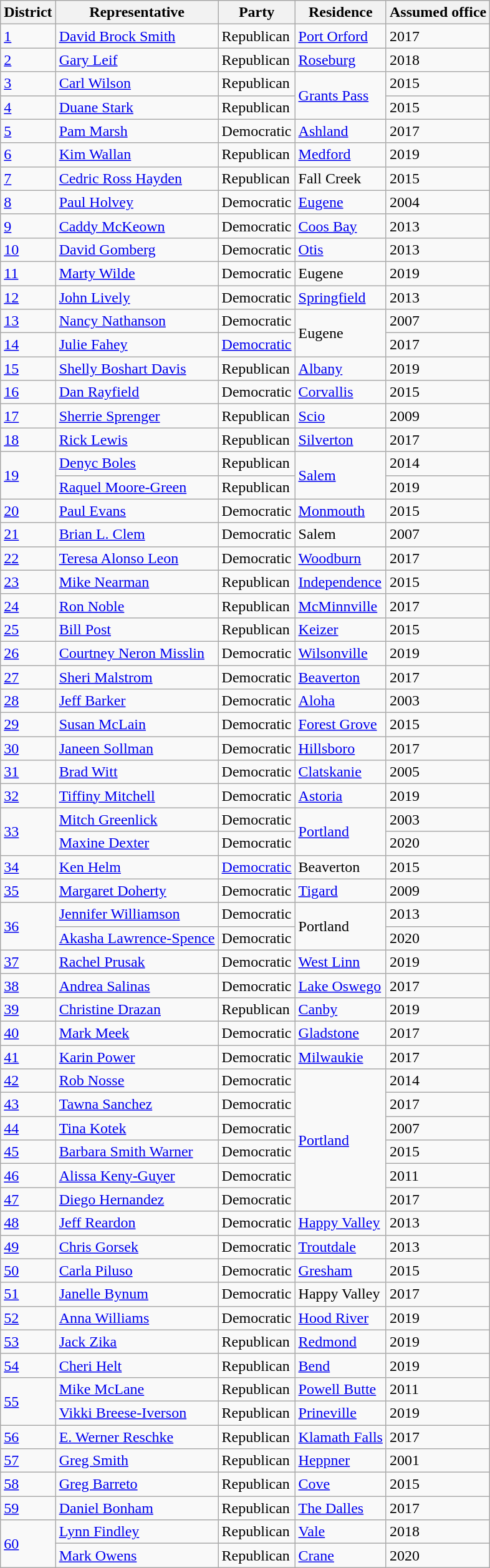<table class="wikitable">
<tr>
<th>District</th>
<th>Representative</th>
<th>Party</th>
<th>Residence</th>
<th>Assumed office</th>
</tr>
<tr }>
<td><a href='#'>1</a></td>
<td><a href='#'>David Brock Smith</a></td>
<td>Republican</td>
<td><a href='#'>Port Orford</a></td>
<td>2017</td>
</tr>
<tr>
<td><a href='#'>2</a></td>
<td><a href='#'>Gary Leif</a></td>
<td>Republican</td>
<td><a href='#'>Roseburg</a></td>
<td>2018</td>
</tr>
<tr>
<td><a href='#'>3</a></td>
<td><a href='#'>Carl Wilson</a></td>
<td>Republican</td>
<td rowspan=2><a href='#'>Grants Pass</a></td>
<td>2015</td>
</tr>
<tr>
<td><a href='#'>4</a></td>
<td><a href='#'>Duane Stark</a></td>
<td>Republican</td>
<td>2015</td>
</tr>
<tr>
<td><a href='#'>5</a></td>
<td><a href='#'>Pam Marsh</a></td>
<td>Democratic</td>
<td><a href='#'>Ashland</a></td>
<td>2017</td>
</tr>
<tr>
<td><a href='#'>6</a></td>
<td><a href='#'>Kim Wallan</a></td>
<td>Republican</td>
<td><a href='#'>Medford</a></td>
<td>2019</td>
</tr>
<tr>
<td><a href='#'>7</a></td>
<td><a href='#'>Cedric Ross Hayden</a></td>
<td>Republican</td>
<td>Fall Creek</td>
<td>2015</td>
</tr>
<tr>
<td><a href='#'>8</a></td>
<td><a href='#'>Paul Holvey</a></td>
<td>Democratic</td>
<td><a href='#'>Eugene</a></td>
<td>2004</td>
</tr>
<tr>
<td><a href='#'>9</a></td>
<td><a href='#'>Caddy McKeown</a></td>
<td>Democratic</td>
<td><a href='#'>Coos Bay</a></td>
<td>2013</td>
</tr>
<tr>
<td><a href='#'>10</a></td>
<td><a href='#'>David Gomberg</a></td>
<td>Democratic</td>
<td><a href='#'>Otis</a></td>
<td>2013</td>
</tr>
<tr>
<td><a href='#'>11</a></td>
<td><a href='#'>Marty Wilde</a></td>
<td>Democratic</td>
<td>Eugene</td>
<td>2019</td>
</tr>
<tr>
<td><a href='#'>12</a></td>
<td><a href='#'>John Lively</a></td>
<td>Democratic</td>
<td><a href='#'>Springfield</a></td>
<td>2013</td>
</tr>
<tr>
<td><a href='#'>13</a></td>
<td><a href='#'>Nancy Nathanson</a></td>
<td>Democratic</td>
<td rowspan="2">Eugene</td>
<td>2007</td>
</tr>
<tr>
<td><a href='#'>14</a></td>
<td><a href='#'>Julie Fahey</a></td>
<td><a href='#'>Democratic</a></td>
<td>2017</td>
</tr>
<tr>
<td><a href='#'>15</a></td>
<td><a href='#'>Shelly Boshart Davis</a></td>
<td>Republican</td>
<td><a href='#'>Albany</a></td>
<td>2019</td>
</tr>
<tr>
<td><a href='#'>16</a></td>
<td><a href='#'>Dan Rayfield</a></td>
<td>Democratic</td>
<td><a href='#'>Corvallis</a></td>
<td>2015</td>
</tr>
<tr>
<td><a href='#'>17</a></td>
<td><a href='#'>Sherrie Sprenger</a></td>
<td>Republican</td>
<td><a href='#'>Scio</a></td>
<td>2009</td>
</tr>
<tr>
<td><a href='#'>18</a></td>
<td><a href='#'>Rick Lewis</a></td>
<td>Republican</td>
<td><a href='#'>Silverton</a></td>
<td>2017</td>
</tr>
<tr>
<td rowspan="2"><a href='#'>19</a></td>
<td><a href='#'>Denyc Boles</a></td>
<td>Republican</td>
<td rowspan="2"><a href='#'>Salem</a></td>
<td>2014</td>
</tr>
<tr>
<td><a href='#'>Raquel Moore-Green</a></td>
<td>Republican</td>
<td>2019</td>
</tr>
<tr>
<td><a href='#'>20</a></td>
<td><a href='#'>Paul Evans</a></td>
<td>Democratic</td>
<td><a href='#'>Monmouth</a></td>
<td>2015</td>
</tr>
<tr>
<td><a href='#'>21</a></td>
<td><a href='#'>Brian L. Clem</a></td>
<td>Democratic</td>
<td>Salem</td>
<td>2007</td>
</tr>
<tr>
<td><a href='#'>22</a></td>
<td><a href='#'>Teresa Alonso Leon</a></td>
<td>Democratic</td>
<td><a href='#'>Woodburn</a></td>
<td>2017</td>
</tr>
<tr>
<td><a href='#'>23</a></td>
<td><a href='#'>Mike Nearman</a></td>
<td>Republican</td>
<td><a href='#'>Independence</a></td>
<td>2015</td>
</tr>
<tr>
<td><a href='#'>24</a></td>
<td><a href='#'>Ron Noble</a></td>
<td>Republican</td>
<td><a href='#'>McMinnville</a></td>
<td>2017</td>
</tr>
<tr>
<td><a href='#'>25</a></td>
<td><a href='#'>Bill Post</a></td>
<td>Republican</td>
<td><a href='#'>Keizer</a></td>
<td>2015</td>
</tr>
<tr>
<td><a href='#'>26</a></td>
<td><a href='#'>Courtney Neron Misslin</a></td>
<td>Democratic</td>
<td><a href='#'>Wilsonville</a></td>
<td>2019</td>
</tr>
<tr>
<td><a href='#'>27</a></td>
<td><a href='#'>Sheri Malstrom</a></td>
<td>Democratic</td>
<td><a href='#'>Beaverton</a></td>
<td>2017</td>
</tr>
<tr>
<td><a href='#'>28</a></td>
<td><a href='#'>Jeff Barker</a></td>
<td>Democratic</td>
<td><a href='#'>Aloha</a></td>
<td>2003</td>
</tr>
<tr>
<td><a href='#'>29</a></td>
<td><a href='#'>Susan McLain</a></td>
<td>Democratic</td>
<td><a href='#'>Forest Grove</a></td>
<td>2015</td>
</tr>
<tr>
<td><a href='#'>30</a></td>
<td><a href='#'>Janeen Sollman</a></td>
<td>Democratic</td>
<td><a href='#'>Hillsboro</a></td>
<td>2017</td>
</tr>
<tr>
<td><a href='#'>31</a></td>
<td><a href='#'>Brad Witt</a></td>
<td>Democratic</td>
<td><a href='#'>Clatskanie</a></td>
<td>2005</td>
</tr>
<tr>
<td><a href='#'>32</a></td>
<td><a href='#'>Tiffiny Mitchell</a></td>
<td>Democratic</td>
<td><a href='#'>Astoria</a></td>
<td>2019</td>
</tr>
<tr>
<td rowspan=2><a href='#'>33</a></td>
<td><a href='#'>Mitch Greenlick</a></td>
<td>Democratic</td>
<td rowspan=2><a href='#'>Portland</a></td>
<td>2003</td>
</tr>
<tr>
<td><a href='#'>Maxine Dexter</a></td>
<td>Democratic</td>
<td>2020</td>
</tr>
<tr>
<td><a href='#'>34</a></td>
<td><a href='#'>Ken Helm</a></td>
<td><a href='#'>Democratic</a></td>
<td>Beaverton</td>
<td>2015</td>
</tr>
<tr>
<td><a href='#'>35</a></td>
<td><a href='#'>Margaret Doherty</a></td>
<td>Democratic</td>
<td><a href='#'>Tigard</a></td>
<td>2009</td>
</tr>
<tr>
<td rowspan="2"><a href='#'>36</a></td>
<td><a href='#'>Jennifer Williamson</a></td>
<td>Democratic</td>
<td rowspan="2">Portland</td>
<td>2013</td>
</tr>
<tr>
<td><a href='#'>Akasha Lawrence-Spence</a></td>
<td>Democratic</td>
<td>2020</td>
</tr>
<tr>
<td><a href='#'>37</a></td>
<td><a href='#'>Rachel Prusak</a></td>
<td>Democratic</td>
<td><a href='#'>West Linn</a></td>
<td>2019</td>
</tr>
<tr>
<td><a href='#'>38</a></td>
<td><a href='#'>Andrea Salinas</a></td>
<td>Democratic</td>
<td><a href='#'>Lake Oswego</a></td>
<td>2017</td>
</tr>
<tr>
<td><a href='#'>39</a></td>
<td><a href='#'>Christine Drazan</a></td>
<td>Republican</td>
<td><a href='#'>Canby</a></td>
<td>2019</td>
</tr>
<tr>
<td><a href='#'>40</a></td>
<td><a href='#'>Mark Meek</a></td>
<td>Democratic</td>
<td><a href='#'>Gladstone</a></td>
<td>2017</td>
</tr>
<tr>
<td><a href='#'>41</a></td>
<td><a href='#'>Karin Power</a></td>
<td>Democratic</td>
<td><a href='#'>Milwaukie</a></td>
<td>2017</td>
</tr>
<tr>
<td><a href='#'>42</a></td>
<td><a href='#'>Rob Nosse</a></td>
<td>Democratic</td>
<td rowspan="6"><a href='#'>Portland</a></td>
<td>2014</td>
</tr>
<tr>
<td><a href='#'>43</a></td>
<td><a href='#'>Tawna Sanchez</a></td>
<td>Democratic</td>
<td>2017</td>
</tr>
<tr>
<td><a href='#'>44</a></td>
<td><a href='#'>Tina Kotek</a></td>
<td>Democratic</td>
<td>2007</td>
</tr>
<tr>
<td><a href='#'>45</a></td>
<td><a href='#'>Barbara Smith Warner</a></td>
<td>Democratic</td>
<td>2015</td>
</tr>
<tr>
<td><a href='#'>46</a></td>
<td><a href='#'>Alissa Keny-Guyer</a></td>
<td>Democratic</td>
<td>2011</td>
</tr>
<tr>
<td><a href='#'>47</a></td>
<td><a href='#'>Diego Hernandez</a></td>
<td>Democratic</td>
<td>2017</td>
</tr>
<tr>
<td><a href='#'>48</a></td>
<td><a href='#'>Jeff Reardon</a></td>
<td>Democratic</td>
<td><a href='#'>Happy Valley</a></td>
<td>2013</td>
</tr>
<tr>
<td><a href='#'>49</a></td>
<td><a href='#'>Chris Gorsek</a></td>
<td>Democratic</td>
<td><a href='#'>Troutdale</a></td>
<td>2013</td>
</tr>
<tr>
<td><a href='#'>50</a></td>
<td><a href='#'>Carla Piluso</a></td>
<td>Democratic</td>
<td><a href='#'>Gresham</a></td>
<td>2015</td>
</tr>
<tr>
<td><a href='#'>51</a></td>
<td><a href='#'>Janelle Bynum</a></td>
<td>Democratic</td>
<td>Happy Valley</td>
<td>2017</td>
</tr>
<tr>
<td><a href='#'>52</a></td>
<td><a href='#'>Anna Williams</a></td>
<td>Democratic</td>
<td><a href='#'>Hood River</a></td>
<td>2019</td>
</tr>
<tr>
<td><a href='#'>53</a></td>
<td><a href='#'>Jack Zika</a></td>
<td>Republican</td>
<td><a href='#'>Redmond</a></td>
<td>2019</td>
</tr>
<tr>
<td><a href='#'>54</a></td>
<td><a href='#'>Cheri Helt</a></td>
<td>Republican</td>
<td><a href='#'>Bend</a></td>
<td>2019</td>
</tr>
<tr>
<td rowspan="2"><a href='#'>55</a></td>
<td><a href='#'>Mike McLane</a></td>
<td>Republican</td>
<td><a href='#'>Powell Butte</a></td>
<td>2011</td>
</tr>
<tr>
<td><a href='#'>Vikki Breese-Iverson</a></td>
<td>Republican</td>
<td><a href='#'>Prineville</a></td>
<td>2019</td>
</tr>
<tr>
<td><a href='#'>56</a></td>
<td><a href='#'>E. Werner Reschke</a></td>
<td>Republican</td>
<td><a href='#'>Klamath Falls</a></td>
<td>2017</td>
</tr>
<tr>
<td><a href='#'>57</a></td>
<td><a href='#'>Greg Smith</a></td>
<td>Republican</td>
<td><a href='#'>Heppner</a></td>
<td>2001</td>
</tr>
<tr>
<td><a href='#'>58</a></td>
<td><a href='#'>Greg Barreto</a></td>
<td>Republican</td>
<td><a href='#'>Cove</a></td>
<td>2015</td>
</tr>
<tr>
<td><a href='#'>59</a></td>
<td><a href='#'>Daniel Bonham</a></td>
<td>Republican</td>
<td><a href='#'>The Dalles</a></td>
<td>2017</td>
</tr>
<tr>
<td rowspan="2"><a href='#'>60</a></td>
<td><a href='#'>Lynn Findley</a></td>
<td>Republican</td>
<td><a href='#'>Vale</a></td>
<td>2018</td>
</tr>
<tr>
<td><a href='#'>Mark Owens</a></td>
<td>Republican</td>
<td><a href='#'>Crane</a></td>
<td>2020</td>
</tr>
</table>
